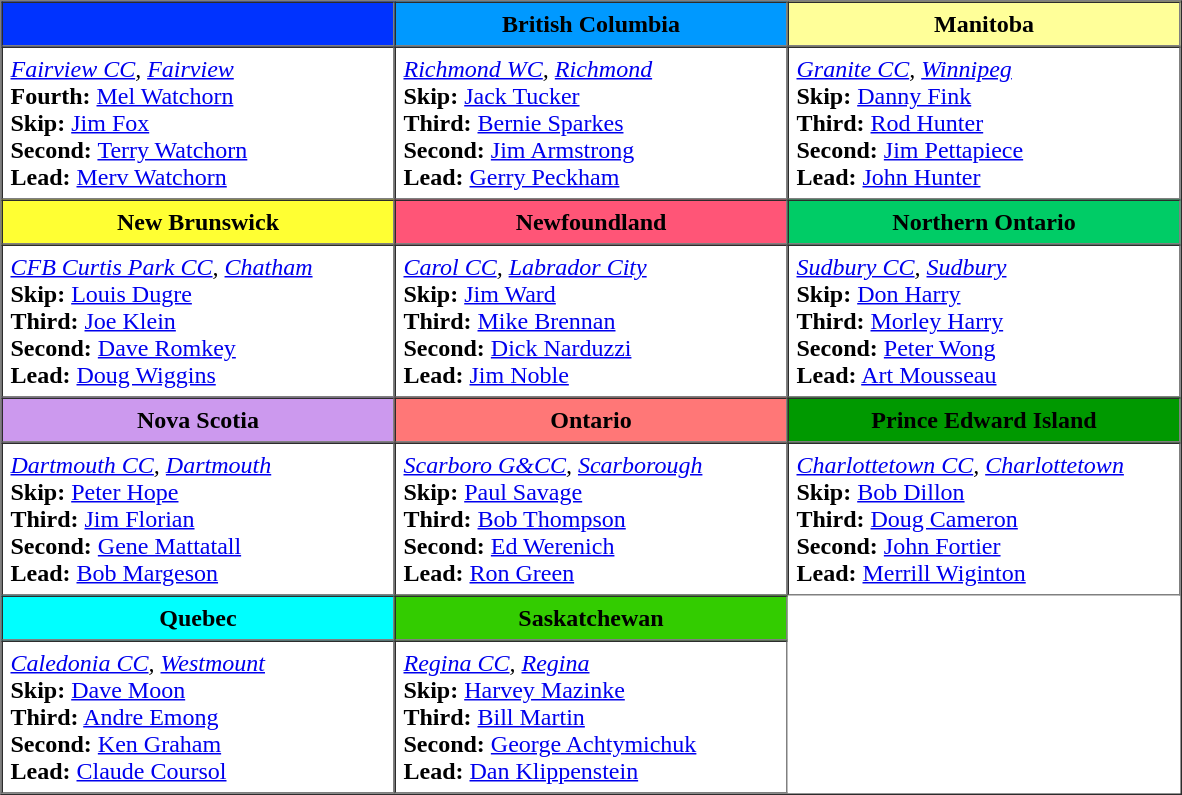<table border=1 cellpadding=5 cellspacing=0>
<tr>
<th style="background:#03f; width:200px;"></th>
<th style="background:#09f; width:200px;">British Columbia</th>
<th style="background:#ff9; width:200px;">Manitoba</th>
</tr>
<tr>
<td><em><a href='#'>Fairview CC</a>, <a href='#'>Fairview</a></em><br><strong>Fourth:</strong> <a href='#'>Mel Watchorn</a><br>
<strong>Skip:</strong> <a href='#'>Jim Fox</a><br>
<strong>Second:</strong> <a href='#'>Terry Watchorn</a><br>
<strong>Lead:</strong> <a href='#'>Merv Watchorn</a></td>
<td><em><a href='#'>Richmond WC</a>, <a href='#'>Richmond</a></em><br><strong>Skip:</strong> <a href='#'>Jack Tucker</a><br>
<strong>Third:</strong> <a href='#'>Bernie Sparkes</a><br>
<strong>Second:</strong> <a href='#'>Jim Armstrong</a><br>
<strong>Lead:</strong> <a href='#'>Gerry Peckham</a></td>
<td><em><a href='#'>Granite CC</a>, <a href='#'>Winnipeg</a></em><br><strong>Skip:</strong> <a href='#'>Danny Fink</a><br>
<strong>Third:</strong> <a href='#'>Rod Hunter</a><br>
<strong>Second:</strong> <a href='#'>Jim Pettapiece</a><br>
<strong>Lead:</strong> <a href='#'>John Hunter</a></td>
</tr>
<tr>
<th style="background:#ff3; width:250px;">New Brunswick</th>
<th style="background:#f57; width:250px;">Newfoundland</th>
<th style="background:#0c6; width:250px;">Northern Ontario</th>
</tr>
<tr>
<td><em><a href='#'>CFB Curtis Park CC</a>, <a href='#'>Chatham</a></em><br><strong>Skip:</strong> <a href='#'>Louis Dugre</a><br>
<strong>Third:</strong> <a href='#'>Joe Klein</a><br>
<strong>Second:</strong> <a href='#'>Dave Romkey</a><br>
<strong>Lead:</strong> <a href='#'>Doug Wiggins</a></td>
<td><em><a href='#'>Carol CC</a>, <a href='#'>Labrador City</a></em><br><strong>Skip:</strong> <a href='#'>Jim Ward</a><br>
<strong>Third:</strong> <a href='#'>Mike Brennan</a><br>
<strong>Second:</strong> <a href='#'>Dick Narduzzi</a><br>
<strong>Lead:</strong> <a href='#'>Jim Noble</a></td>
<td><em><a href='#'>Sudbury CC</a>, <a href='#'>Sudbury</a></em><br><strong>Skip:</strong> <a href='#'>Don Harry</a><br>
<strong>Third:</strong> <a href='#'>Morley Harry</a><br>
<strong>Second:</strong> <a href='#'>Peter Wong</a><br>
<strong>Lead:</strong> <a href='#'>Art Mousseau</a></td>
</tr>
<tr>
<th style="background:#c9e; width:250px;">Nova Scotia</th>
<th style="background:#f77; width:250px;">Ontario</th>
<th style="background:#090; width:250px;">Prince Edward Island</th>
</tr>
<tr>
<td><em><a href='#'>Dartmouth CC</a>, <a href='#'>Dartmouth</a></em><br><strong>Skip:</strong> <a href='#'>Peter Hope</a><br>
<strong>Third:</strong> <a href='#'>Jim Florian</a><br>
<strong>Second:</strong> <a href='#'>Gene Mattatall</a><br>
<strong>Lead:</strong> <a href='#'>Bob Margeson</a></td>
<td><em><a href='#'>Scarboro G&CC</a>, <a href='#'>Scarborough</a></em><br><strong>Skip:</strong> <a href='#'>Paul Savage</a><br>
<strong>Third:</strong> <a href='#'>Bob Thompson</a><br>
<strong>Second:</strong> <a href='#'>Ed Werenich</a><br>
<strong>Lead:</strong> <a href='#'>Ron Green</a></td>
<td><em><a href='#'>Charlottetown CC</a>, <a href='#'>Charlottetown</a></em><br><strong>Skip:</strong> <a href='#'>Bob Dillon</a><br>
<strong>Third:</strong> <a href='#'>Doug Cameron</a><br>
<strong>Second:</strong> <a href='#'>John Fortier</a><br>
<strong>Lead:</strong> <a href='#'>Merrill Wiginton</a></td>
</tr>
<tr>
<th style="background:#0ff; width:200px;">Quebec</th>
<th style="background:#3c0; width:200px;">Saskatchewan</th>
</tr>
<tr>
<td><em><a href='#'>Caledonia CC</a>, <a href='#'>Westmount</a></em><br><strong>Skip:</strong> <a href='#'>Dave Moon</a><br>
<strong>Third:</strong> <a href='#'>Andre Emong</a><br>
<strong>Second:</strong> <a href='#'>Ken Graham</a><br>
<strong>Lead:</strong> <a href='#'>Claude Coursol</a></td>
<td><em><a href='#'>Regina CC</a>, <a href='#'>Regina</a></em><br><strong>Skip:</strong> <a href='#'>Harvey Mazinke</a><br>
<strong>Third:</strong> <a href='#'>Bill Martin</a><br>
<strong>Second:</strong> <a href='#'>George Achtymichuk</a><br>
<strong>Lead:</strong> <a href='#'>Dan Klippenstein</a></td>
</tr>
</table>
